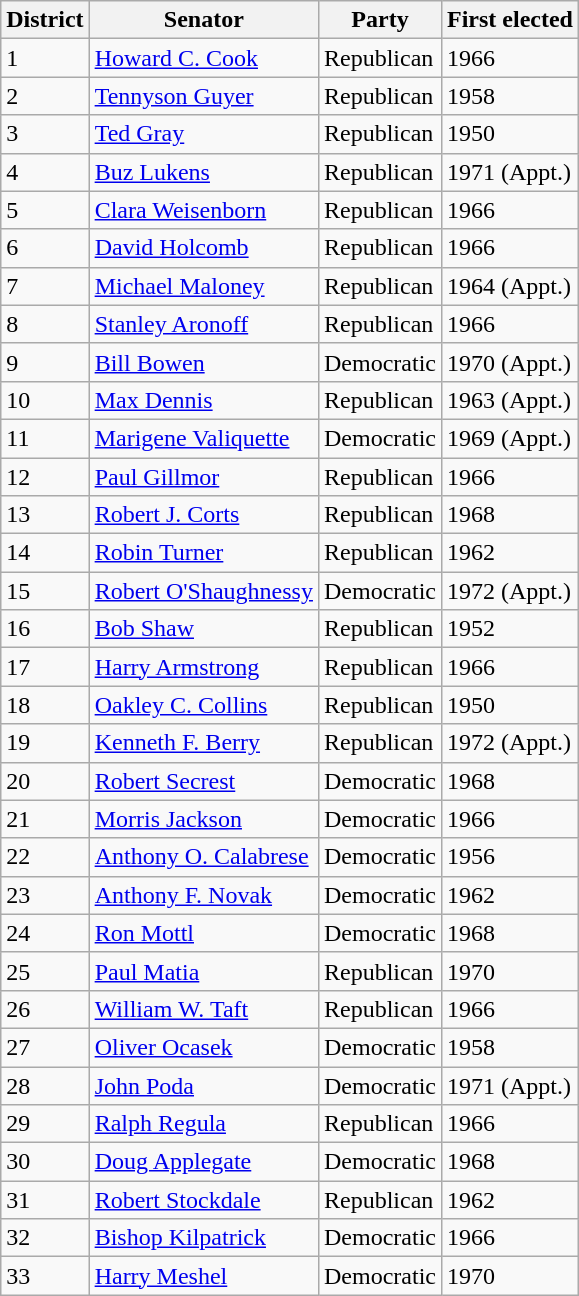<table class="wikitable sortable">
<tr>
<th>District</th>
<th>Senator</th>
<th>Party</th>
<th>First elected</th>
</tr>
<tr>
<td>1</td>
<td><a href='#'>Howard C. Cook</a></td>
<td>Republican</td>
<td>1966</td>
</tr>
<tr>
<td>2</td>
<td><a href='#'>Tennyson Guyer</a></td>
<td>Republican</td>
<td>1958</td>
</tr>
<tr>
<td>3</td>
<td><a href='#'>Ted Gray</a></td>
<td>Republican</td>
<td>1950</td>
</tr>
<tr>
<td>4</td>
<td><a href='#'>Buz Lukens</a></td>
<td>Republican</td>
<td>1971 (Appt.)</td>
</tr>
<tr>
<td>5</td>
<td><a href='#'>Clara Weisenborn</a></td>
<td>Republican</td>
<td>1966</td>
</tr>
<tr>
<td>6</td>
<td><a href='#'>David Holcomb</a></td>
<td>Republican</td>
<td>1966</td>
</tr>
<tr>
<td>7</td>
<td><a href='#'>Michael Maloney</a></td>
<td>Republican</td>
<td>1964 (Appt.)</td>
</tr>
<tr>
<td>8</td>
<td><a href='#'>Stanley Aronoff</a></td>
<td>Republican</td>
<td>1966</td>
</tr>
<tr>
<td>9</td>
<td><a href='#'>Bill Bowen</a></td>
<td>Democratic</td>
<td>1970 (Appt.)</td>
</tr>
<tr>
<td>10</td>
<td><a href='#'>Max Dennis</a></td>
<td>Republican</td>
<td>1963 (Appt.)</td>
</tr>
<tr>
<td>11</td>
<td><a href='#'>Marigene Valiquette</a></td>
<td>Democratic</td>
<td>1969 (Appt.)</td>
</tr>
<tr>
<td>12</td>
<td><a href='#'>Paul Gillmor</a></td>
<td>Republican</td>
<td>1966</td>
</tr>
<tr>
<td>13</td>
<td><a href='#'>Robert J. Corts</a></td>
<td>Republican</td>
<td>1968</td>
</tr>
<tr>
<td>14</td>
<td><a href='#'>Robin Turner</a></td>
<td>Republican</td>
<td>1962</td>
</tr>
<tr>
<td>15</td>
<td><a href='#'>Robert O'Shaughnessy</a></td>
<td>Democratic</td>
<td>1972 (Appt.)</td>
</tr>
<tr>
<td>16</td>
<td><a href='#'>Bob Shaw</a></td>
<td>Republican</td>
<td>1952</td>
</tr>
<tr>
<td>17</td>
<td><a href='#'>Harry Armstrong</a></td>
<td>Republican</td>
<td>1966</td>
</tr>
<tr>
<td>18</td>
<td><a href='#'>Oakley C. Collins</a></td>
<td>Republican</td>
<td>1950</td>
</tr>
<tr>
<td>19</td>
<td><a href='#'>Kenneth F. Berry</a></td>
<td>Republican</td>
<td>1972 (Appt.)</td>
</tr>
<tr>
<td>20</td>
<td><a href='#'>Robert Secrest</a></td>
<td>Democratic</td>
<td>1968</td>
</tr>
<tr>
<td>21</td>
<td><a href='#'>Morris Jackson</a></td>
<td>Democratic</td>
<td>1966</td>
</tr>
<tr>
<td>22</td>
<td><a href='#'>Anthony O. Calabrese</a></td>
<td>Democratic</td>
<td>1956</td>
</tr>
<tr>
<td>23</td>
<td><a href='#'>Anthony F. Novak</a></td>
<td>Democratic</td>
<td>1962</td>
</tr>
<tr>
<td>24</td>
<td><a href='#'>Ron Mottl</a></td>
<td>Democratic</td>
<td>1968</td>
</tr>
<tr>
<td>25</td>
<td><a href='#'>Paul Matia</a></td>
<td>Republican</td>
<td>1970</td>
</tr>
<tr>
<td>26</td>
<td><a href='#'>William W. Taft</a></td>
<td>Republican</td>
<td>1966</td>
</tr>
<tr>
<td>27</td>
<td><a href='#'>Oliver Ocasek</a></td>
<td>Democratic</td>
<td>1958</td>
</tr>
<tr>
<td>28</td>
<td><a href='#'>John Poda</a></td>
<td>Democratic</td>
<td>1971 (Appt.)</td>
</tr>
<tr>
<td>29</td>
<td><a href='#'>Ralph Regula</a></td>
<td>Republican</td>
<td>1966</td>
</tr>
<tr>
<td>30</td>
<td><a href='#'>Doug Applegate</a></td>
<td>Democratic</td>
<td>1968</td>
</tr>
<tr>
<td>31</td>
<td><a href='#'>Robert Stockdale</a></td>
<td>Republican</td>
<td>1962</td>
</tr>
<tr>
<td>32</td>
<td><a href='#'>Bishop Kilpatrick</a></td>
<td>Democratic</td>
<td>1966</td>
</tr>
<tr>
<td>33</td>
<td><a href='#'>Harry Meshel</a></td>
<td>Democratic</td>
<td>1970</td>
</tr>
</table>
